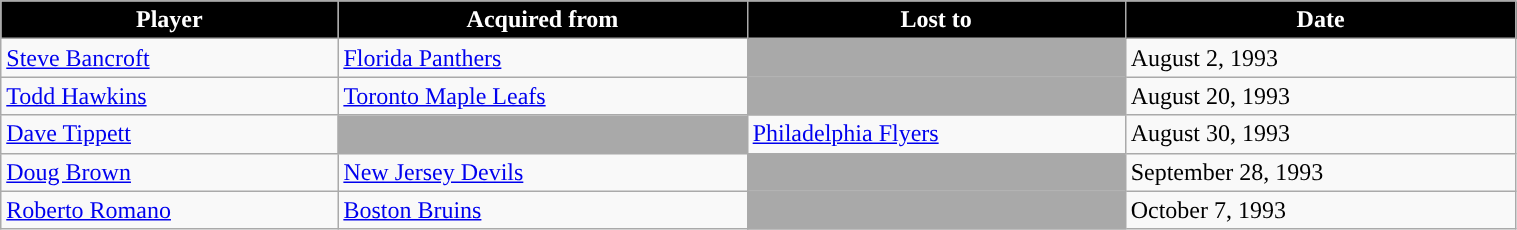<table class="wikitable" style="width:80%;">
<tr style="text-align:center; background:#ddd;">
<th style="color:white; background:#000000; ">Player</th>
<th style="color:white; background:#000000; ">Acquired from</th>
<th style="color:white; background:#000000; ">Lost to</th>
<th style="color:white; background:#000000; ">Date</th>
</tr>
<tr>
<td><a href='#'>Steve Bancroft</a></td>
<td><a href='#'>Florida Panthers</a></td>
<td style="background:darkgrey;"></td>
<td>August 2, 1993</td>
</tr>
<tr>
<td><a href='#'>Todd Hawkins</a></td>
<td><a href='#'>Toronto Maple Leafs</a></td>
<td style="background:darkgrey;"></td>
<td>August 20, 1993</td>
</tr>
<tr>
<td><a href='#'>Dave Tippett</a></td>
<td style="background:darkgrey;"></td>
<td><a href='#'>Philadelphia Flyers</a></td>
<td>August 30, 1993</td>
</tr>
<tr>
<td><a href='#'>Doug Brown</a></td>
<td><a href='#'>New Jersey Devils</a></td>
<td style="background:darkgrey;"></td>
<td>September 28, 1993</td>
</tr>
<tr>
<td><a href='#'>Roberto Romano</a></td>
<td><a href='#'>Boston Bruins</a></td>
<td style="background:darkgrey;"></td>
<td>October 7, 1993</td>
</tr>
</table>
